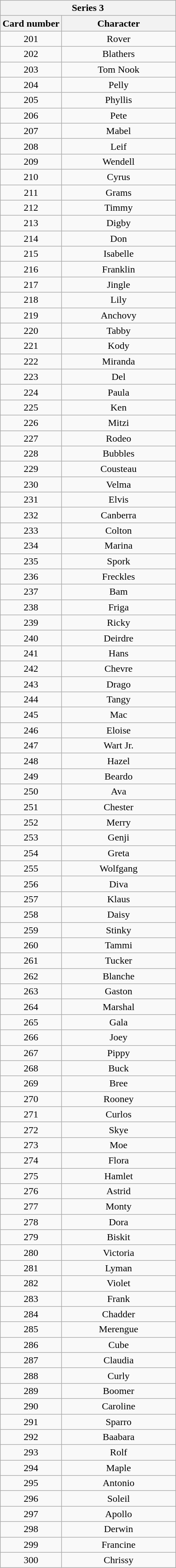<table class="wikitable collapsible collapsed sortable" style="text-align:center;">
<tr>
<th colspan="2">Series 3</th>
</tr>
<tr>
<th>Card number</th>
<th style="width:180px">Character</th>
</tr>
<tr>
<td>201</td>
<td>Rover</td>
</tr>
<tr>
<td>202</td>
<td>Blathers</td>
</tr>
<tr>
<td>203</td>
<td>Tom Nook</td>
</tr>
<tr>
<td>204</td>
<td>Pelly</td>
</tr>
<tr>
<td>205</td>
<td>Phyllis</td>
</tr>
<tr>
<td>206</td>
<td>Pete</td>
</tr>
<tr>
<td>207</td>
<td>Mabel</td>
</tr>
<tr>
<td>208</td>
<td>Leif</td>
</tr>
<tr>
<td>209</td>
<td>Wendell</td>
</tr>
<tr>
<td>210</td>
<td>Cyrus</td>
</tr>
<tr>
<td>211</td>
<td>Grams</td>
</tr>
<tr>
<td>212</td>
<td>Timmy</td>
</tr>
<tr>
<td>213</td>
<td>Digby</td>
</tr>
<tr>
<td>214</td>
<td>Don</td>
</tr>
<tr>
<td>215</td>
<td>Isabelle</td>
</tr>
<tr>
<td>216</td>
<td>Franklin</td>
</tr>
<tr>
<td>217</td>
<td>Jingle</td>
</tr>
<tr>
<td>218</td>
<td>Lily</td>
</tr>
<tr>
<td>219</td>
<td>Anchovy</td>
</tr>
<tr>
<td>220</td>
<td>Tabby</td>
</tr>
<tr>
<td>221</td>
<td>Kody</td>
</tr>
<tr>
<td>222</td>
<td>Miranda</td>
</tr>
<tr>
<td>223</td>
<td>Del</td>
</tr>
<tr>
<td>224</td>
<td>Paula</td>
</tr>
<tr>
<td>225</td>
<td>Ken</td>
</tr>
<tr>
<td>226</td>
<td>Mitzi</td>
</tr>
<tr>
<td>227</td>
<td>Rodeo</td>
</tr>
<tr>
<td>228</td>
<td>Bubbles</td>
</tr>
<tr>
<td>229</td>
<td>Cousteau</td>
</tr>
<tr>
<td>230</td>
<td>Velma</td>
</tr>
<tr>
<td>231</td>
<td>Elvis</td>
</tr>
<tr>
<td>232</td>
<td>Canberra</td>
</tr>
<tr>
<td>233</td>
<td>Colton</td>
</tr>
<tr>
<td>234</td>
<td>Marina</td>
</tr>
<tr>
<td>235</td>
<td>Spork</td>
</tr>
<tr>
<td>236</td>
<td>Freckles</td>
</tr>
<tr>
<td>237</td>
<td>Bam</td>
</tr>
<tr>
<td>238</td>
<td>Friga</td>
</tr>
<tr>
<td>239</td>
<td>Ricky</td>
</tr>
<tr>
<td>240</td>
<td>Deirdre</td>
</tr>
<tr>
<td>241</td>
<td>Hans</td>
</tr>
<tr>
<td>242</td>
<td>Chevre</td>
</tr>
<tr>
<td>243</td>
<td>Drago</td>
</tr>
<tr>
<td>244</td>
<td>Tangy</td>
</tr>
<tr>
<td>245</td>
<td>Mac</td>
</tr>
<tr>
<td>246</td>
<td>Eloise</td>
</tr>
<tr>
<td>247</td>
<td>Wart Jr.</td>
</tr>
<tr>
<td>248</td>
<td>Hazel</td>
</tr>
<tr>
<td>249</td>
<td>Beardo</td>
</tr>
<tr>
<td>250</td>
<td>Ava</td>
</tr>
<tr>
<td>251</td>
<td>Chester</td>
</tr>
<tr>
<td>252</td>
<td>Merry</td>
</tr>
<tr>
<td>253</td>
<td>Genji</td>
</tr>
<tr>
<td>254</td>
<td>Greta</td>
</tr>
<tr>
<td>255</td>
<td>Wolfgang</td>
</tr>
<tr>
<td>256</td>
<td>Diva</td>
</tr>
<tr>
<td>257</td>
<td>Klaus</td>
</tr>
<tr>
<td>258</td>
<td>Daisy</td>
</tr>
<tr>
<td>259</td>
<td>Stinky</td>
</tr>
<tr>
<td>260</td>
<td>Tammi</td>
</tr>
<tr>
<td>261</td>
<td>Tucker</td>
</tr>
<tr>
<td>262</td>
<td>Blanche</td>
</tr>
<tr>
<td>263</td>
<td>Gaston</td>
</tr>
<tr>
<td>264</td>
<td>Marshal</td>
</tr>
<tr>
<td>265</td>
<td>Gala</td>
</tr>
<tr>
<td>266</td>
<td>Joey</td>
</tr>
<tr>
<td>267</td>
<td>Pippy</td>
</tr>
<tr>
<td>268</td>
<td>Buck</td>
</tr>
<tr>
<td>269</td>
<td>Bree</td>
</tr>
<tr>
<td>270</td>
<td>Rooney</td>
</tr>
<tr>
<td>271</td>
<td>Curlos</td>
</tr>
<tr>
<td>272</td>
<td>Skye</td>
</tr>
<tr>
<td>273</td>
<td>Moe</td>
</tr>
<tr>
<td>274</td>
<td>Flora</td>
</tr>
<tr>
<td>275</td>
<td>Hamlet</td>
</tr>
<tr>
<td>276</td>
<td>Astrid</td>
</tr>
<tr>
<td>277</td>
<td>Monty</td>
</tr>
<tr>
<td>278</td>
<td>Dora</td>
</tr>
<tr>
<td>279</td>
<td>Biskit</td>
</tr>
<tr>
<td>280</td>
<td>Victoria</td>
</tr>
<tr>
<td>281</td>
<td>Lyman</td>
</tr>
<tr>
<td>282</td>
<td>Violet</td>
</tr>
<tr>
<td>283</td>
<td>Frank</td>
</tr>
<tr>
<td>284</td>
<td>Chadder</td>
</tr>
<tr>
<td>285</td>
<td>Merengue</td>
</tr>
<tr>
<td>286</td>
<td>Cube</td>
</tr>
<tr>
<td>287</td>
<td>Claudia</td>
</tr>
<tr>
<td>288</td>
<td>Curly</td>
</tr>
<tr>
<td>289</td>
<td>Boomer</td>
</tr>
<tr>
<td>290</td>
<td>Caroline</td>
</tr>
<tr>
<td>291</td>
<td>Sparro</td>
</tr>
<tr>
<td>292</td>
<td>Baabara</td>
</tr>
<tr>
<td>293</td>
<td>Rolf</td>
</tr>
<tr>
<td>294</td>
<td>Maple</td>
</tr>
<tr>
<td>295</td>
<td>Antonio</td>
</tr>
<tr>
<td>296</td>
<td>Soleil</td>
</tr>
<tr>
<td>297</td>
<td>Apollo</td>
</tr>
<tr>
<td>298</td>
<td>Derwin</td>
</tr>
<tr>
<td>299</td>
<td>Francine</td>
</tr>
<tr>
<td>300</td>
<td>Chrissy</td>
</tr>
</table>
